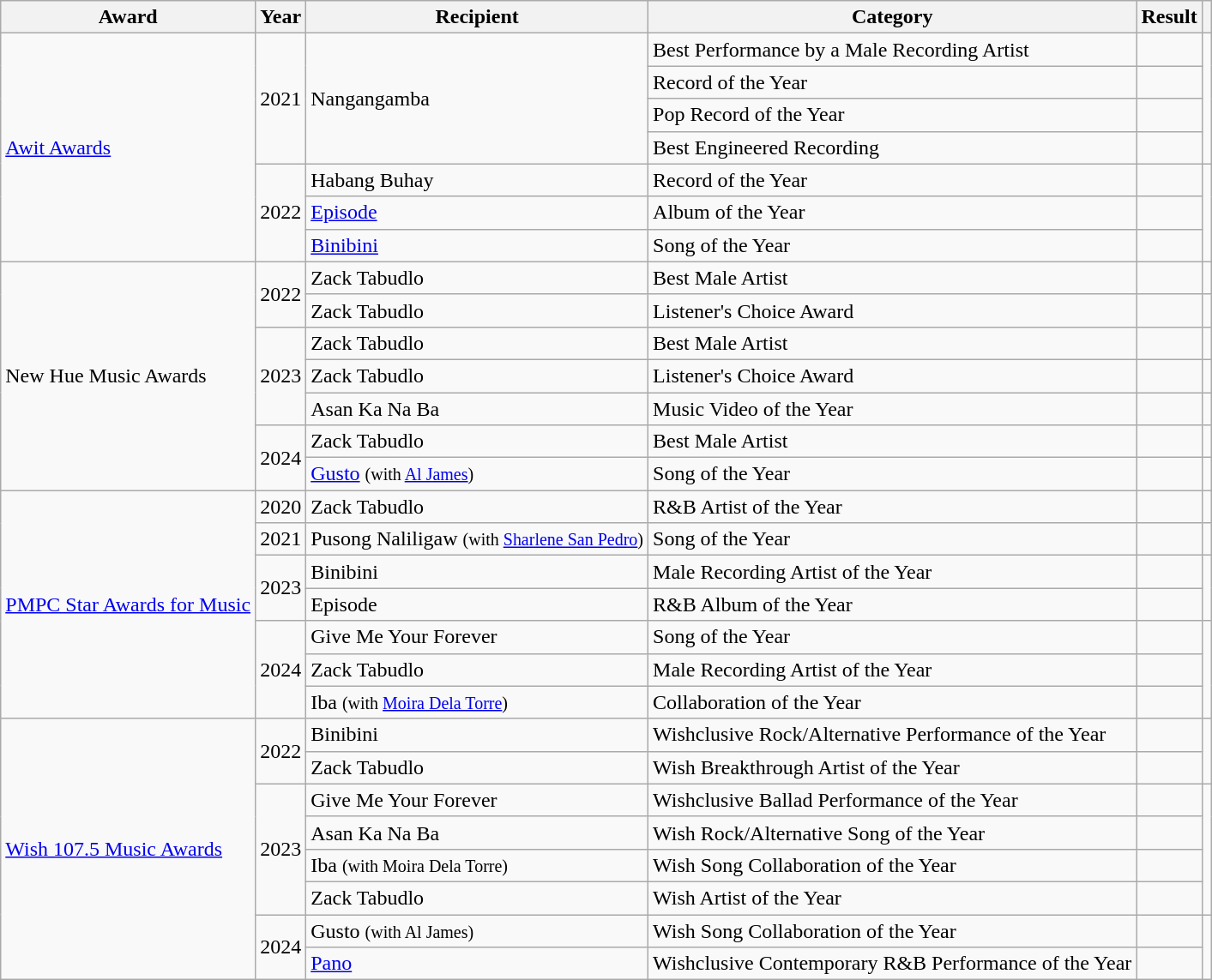<table class="wikitable sortable plainrowheaders">
<tr>
<th>Award</th>
<th>Year</th>
<th>Recipient</th>
<th>Category</th>
<th>Result</th>
<th class="unsortable"></th>
</tr>
<tr>
<td rowspan="7"><a href='#'>Awit Awards</a></td>
<td rowspan="4">2021</td>
<td rowspan="4">Nangangamba</td>
<td>Best Performance by a Male Recording Artist</td>
<td></td>
<td rowspan="4"></td>
</tr>
<tr>
<td>Record of the Year</td>
<td></td>
</tr>
<tr>
<td>Pop Record of the Year</td>
<td></td>
</tr>
<tr>
<td>Best Engineered Recording</td>
<td></td>
</tr>
<tr>
<td rowspan="3">2022</td>
<td>Habang Buhay</td>
<td>Record of the Year</td>
<td></td>
<td rowspan="3"></td>
</tr>
<tr>
<td><a href='#'>Episode</a></td>
<td>Album of the Year</td>
<td></td>
</tr>
<tr>
<td><a href='#'>Binibini</a></td>
<td>Song of the Year</td>
<td></td>
</tr>
<tr>
<td rowspan="7">New Hue Music Awards</td>
<td rowspan="2">2022</td>
<td>Zack Tabudlo</td>
<td>Best Male Artist</td>
<td></td>
<td></td>
</tr>
<tr>
<td>Zack Tabudlo</td>
<td>Listener's Choice Award</td>
<td></td>
<td></td>
</tr>
<tr>
<td rowspan="3">2023</td>
<td>Zack Tabudlo</td>
<td>Best Male Artist</td>
<td></td>
<td></td>
</tr>
<tr>
<td>Zack Tabudlo</td>
<td>Listener's Choice Award</td>
<td></td>
<td></td>
</tr>
<tr>
<td>Asan Ka Na Ba</td>
<td>Music Video of the Year</td>
<td></td>
<td></td>
</tr>
<tr>
<td rowspan="2">2024</td>
<td>Zack Tabudlo</td>
<td>Best Male Artist</td>
<td></td>
<td></td>
</tr>
<tr>
<td><a href='#'>Gusto</a> <small>(with <a href='#'>Al James</a>)</small></td>
<td>Song of the Year</td>
<td></td>
<td></td>
</tr>
<tr>
<td rowspan="7"><a href='#'>PMPC Star Awards for Music</a></td>
<td>2020</td>
<td>Zack Tabudlo</td>
<td>R&B Artist of the Year</td>
<td></td>
<td></td>
</tr>
<tr>
<td>2021</td>
<td>Pusong Naliligaw <small>(with <a href='#'>Sharlene San Pedro</a>)</small></td>
<td>Song of the Year</td>
<td></td>
<td></td>
</tr>
<tr>
<td rowspan="2">2023</td>
<td>Binibini</td>
<td>Male Recording Artist of the Year</td>
<td></td>
<td rowspan="2"></td>
</tr>
<tr>
<td>Episode</td>
<td>R&B Album of the Year</td>
<td></td>
</tr>
<tr>
<td rowspan="3">2024</td>
<td>Give Me Your Forever</td>
<td>Song of the Year</td>
<td></td>
<td rowspan="3"></td>
</tr>
<tr>
<td>Zack Tabudlo</td>
<td>Male Recording Artist of the Year</td>
<td></td>
</tr>
<tr>
<td>Iba <small>(with <a href='#'>Moira Dela Torre</a>)</small></td>
<td>Collaboration of the Year</td>
<td></td>
</tr>
<tr>
<td rowspan="8"><a href='#'>Wish 107.5 Music Awards</a></td>
<td rowspan="2">2022</td>
<td>Binibini</td>
<td>Wishclusive Rock/Alternative Performance of the Year</td>
<td></td>
<td rowspan="2"></td>
</tr>
<tr>
<td>Zack Tabudlo</td>
<td>Wish Breakthrough Artist of the Year</td>
<td></td>
</tr>
<tr>
<td rowspan="4">2023</td>
<td>Give Me Your Forever</td>
<td>Wishclusive Ballad Performance of the Year</td>
<td></td>
<td rowspan="4"></td>
</tr>
<tr>
<td>Asan Ka Na Ba</td>
<td>Wish Rock/Alternative Song of the Year</td>
<td></td>
</tr>
<tr>
<td>Iba <small>(with Moira Dela Torre)</small></td>
<td>Wish Song Collaboration of the Year</td>
<td></td>
</tr>
<tr>
<td>Zack Tabudlo</td>
<td>Wish Artist of the Year</td>
<td></td>
</tr>
<tr>
<td rowspan="2">2024</td>
<td>Gusto <small>(with Al James)</small></td>
<td>Wish Song Collaboration of the Year</td>
<td></td>
<td rowspan="2"></td>
</tr>
<tr>
<td><a href='#'>Pano</a></td>
<td>Wishclusive Contemporary R&B Performance of the Year</td>
<td></td>
</tr>
</table>
